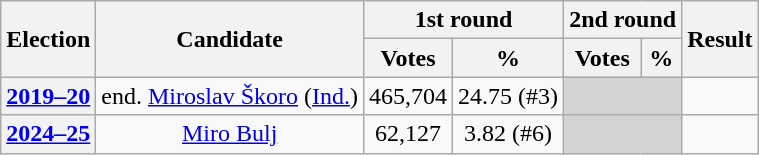<table class=wikitable style="text-align:center">
<tr>
<th rowspan=2>Election</th>
<th rowspan=2>Candidate</th>
<th colspan=2>1st round</th>
<th colspan=2>2nd round</th>
<th rowspan=2>Result</th>
</tr>
<tr>
<th>Votes</th>
<th>%</th>
<th>Votes</th>
<th>%</th>
</tr>
<tr>
<th><a href='#'>2019–20</a></th>
<td>end. <a href='#'>Miroslav Škoro</a> (<a href='#'>Ind.</a>)</td>
<td>465,704</td>
<td>24.75 (#3)</td>
<td colspan="2" style="background:lightgrey;"></td>
<td></td>
</tr>
<tr>
<th><a href='#'>2024–25</a></th>
<td><a href='#'>Miro Bulj</a></td>
<td>62,127</td>
<td>3.82 (#6)</td>
<td colspan="2" style="background:lightgrey;"></td>
<td></td>
</tr>
</table>
